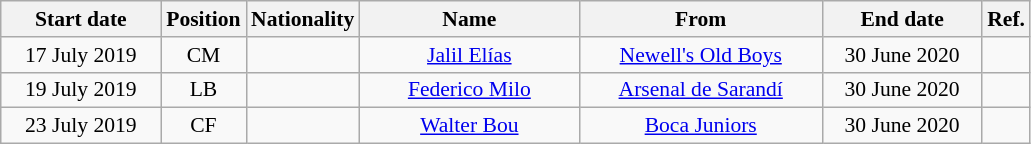<table class="wikitable" style="text-align:center; font-size:90%; ">
<tr>
<th style="background:#; color:#; width:100px;">Start date</th>
<th style="background:#; color:#; width:50px;">Position</th>
<th style="background:#; color:#; width:50px;">Nationality</th>
<th style="background:#; color:#; width:140px;">Name</th>
<th style="background:#; color:#; width:155px;">From</th>
<th style="background:#; color:#; width:100px;">End date</th>
<th style="background:#; color:#; width:25px;">Ref.</th>
</tr>
<tr>
<td>17 July 2019</td>
<td>CM</td>
<td></td>
<td><a href='#'>Jalil Elías</a></td>
<td> <a href='#'>Newell's Old Boys</a></td>
<td>30 June 2020</td>
<td></td>
</tr>
<tr>
<td>19 July 2019</td>
<td>LB</td>
<td></td>
<td><a href='#'>Federico Milo</a></td>
<td> <a href='#'>Arsenal de Sarandí</a></td>
<td>30 June 2020</td>
<td></td>
</tr>
<tr>
<td>23 July 2019</td>
<td>CF</td>
<td></td>
<td><a href='#'>Walter Bou</a></td>
<td> <a href='#'>Boca Juniors</a></td>
<td>30 June 2020</td>
<td></td>
</tr>
</table>
